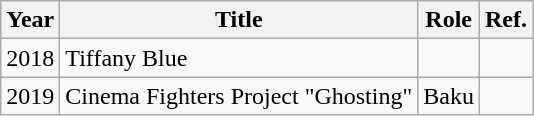<table class="wikitable">
<tr>
<th>Year</th>
<th>Title</th>
<th>Role</th>
<th>Ref.</th>
</tr>
<tr>
<td>2018</td>
<td>Tiffany Blue</td>
<td></td>
<td></td>
</tr>
<tr>
<td>2019</td>
<td>Cinema Fighters Project "Ghosting"</td>
<td>Baku</td>
<td></td>
</tr>
</table>
